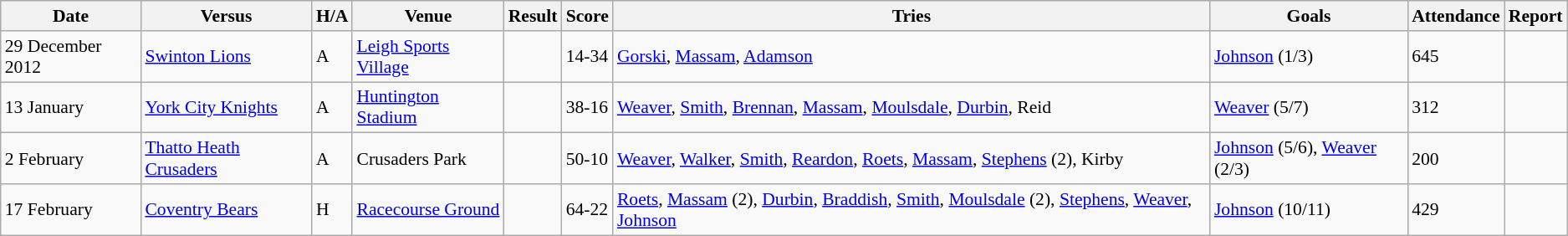<table class="wikitable defaultleft col3center col6center col9right" style="font-size:90%;">
<tr>
<th>Date</th>
<th>Versus</th>
<th>H/A</th>
<th>Venue</th>
<th>Result</th>
<th>Score</th>
<th>Tries</th>
<th>Goals</th>
<th>Attendance</th>
<th>Report</th>
</tr>
<tr>
<td>29 December 2012</td>
<td> <a href='#'>Swinton Lions</a></td>
<td>A</td>
<td><a href='#'>Leigh Sports Village</a></td>
<td></td>
<td>14-34</td>
<td><a href='#'>Gorski</a>, <a href='#'>Massam</a>, <a href='#'>Adamson</a></td>
<td><a href='#'>Johnson</a> (1/3)</td>
<td>645</td>
<td></td>
</tr>
<tr>
<td>13 January</td>
<td> <a href='#'>York City Knights</a></td>
<td>A</td>
<td><a href='#'>Huntington Stadium</a></td>
<td></td>
<td>38-16</td>
<td><a href='#'>Weaver</a>, <a href='#'>Smith</a>, <a href='#'>Brennan</a>, <a href='#'>Massam</a>, <a href='#'>Moulsdale</a>, <a href='#'>Durbin</a>, Reid</td>
<td><a href='#'>Weaver</a> (5/7)</td>
<td>312</td>
<td></td>
</tr>
<tr>
<td>2 February</td>
<td><a href='#'>Thatto Heath Crusaders</a></td>
<td>A</td>
<td>Crusaders Park</td>
<td></td>
<td>50-10</td>
<td><a href='#'>Weaver</a>, <a href='#'>Walker</a>, <a href='#'>Smith</a>, <a href='#'>Reardon</a>, <a href='#'>Roets</a>, <a href='#'>Massam</a>, <a href='#'>Stephens</a> (2), Kirby</td>
<td><a href='#'>Johnson</a> (5/6), <a href='#'>Weaver</a> (2/3)</td>
<td>200</td>
<td></td>
</tr>
<tr>
<td>17 February</td>
<td> <a href='#'>Coventry Bears</a></td>
<td>H</td>
<td><a href='#'>Racecourse Ground</a></td>
<td></td>
<td>64-22</td>
<td><a href='#'>Roets</a>, <a href='#'>Massam</a> (2), <a href='#'>Durbin</a>, <a href='#'>Braddish</a>, <a href='#'>Smith</a>, <a href='#'>Moulsdale</a> (2), <a href='#'>Stephens</a>, <a href='#'>Weaver</a>, <a href='#'>Johnson</a></td>
<td><a href='#'>Johnson</a> (10/11)</td>
<td>429</td>
<td></td>
</tr>
</table>
